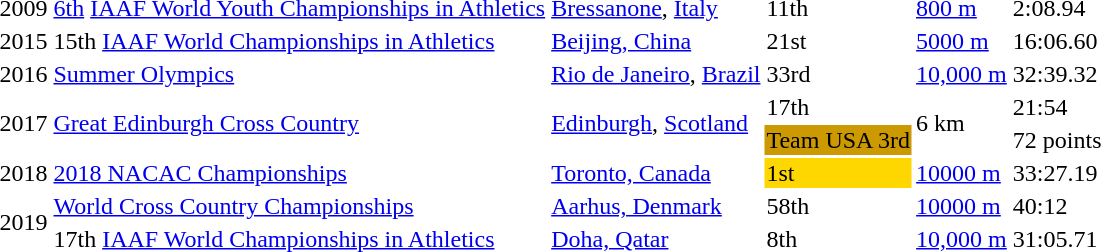<table>
<tr>
<td>2009</td>
<td><a href='#'>6th</a> <a href='#'>IAAF World Youth Championships in Athletics</a></td>
<td><a href='#'>Bressanone</a>, <a href='#'>Italy</a></td>
<td>11th</td>
<td><a href='#'>800 m</a></td>
<td>2:08.94</td>
</tr>
<tr>
<td>2015</td>
<td>15th <a href='#'>IAAF World Championships in Athletics</a></td>
<td><a href='#'>Beijing, China</a></td>
<td>21st</td>
<td><a href='#'>5000 m</a></td>
<td>16:06.60</td>
</tr>
<tr>
<td>2016</td>
<td><a href='#'>Summer Olympics</a></td>
<td><a href='#'>Rio de Janeiro</a>, <a href='#'>Brazil</a></td>
<td>33rd</td>
<td><a href='#'>10,000 m</a></td>
<td>32:39.32</td>
</tr>
<tr>
<td Rowspan=2>2017</td>
<td Rowspan=2><a href='#'>Great Edinburgh Cross Country</a></td>
<td Rowspan=2><a href='#'>Edinburgh</a>, <a href='#'>Scotland</a></td>
<td>17th</td>
<td Rowspan=2>6 km</td>
<td>21:54</td>
</tr>
<tr>
<td bgcolor="cc9900">Team USA 3rd</td>
<td>72 points</td>
</tr>
<tr>
<td>2018</td>
<td><a href='#'>2018 NACAC Championships</a></td>
<td><a href='#'>Toronto, Canada</a></td>
<td bgcolor=gold>1st</td>
<td><a href='#'>10000 m</a></td>
<td>33:27.19</td>
</tr>
<tr>
<td Rowspan=2>2019</td>
<td><a href='#'>World Cross Country Championships</a></td>
<td><a href='#'>Aarhus, Denmark</a></td>
<td>58th</td>
<td><a href='#'>10000 m</a></td>
<td>40:12</td>
</tr>
<tr>
<td>17th <a href='#'>IAAF World Championships in Athletics</a></td>
<td><a href='#'>Doha, Qatar</a></td>
<td>8th</td>
<td><a href='#'>10,000 m</a></td>
<td>31:05.71</td>
</tr>
</table>
